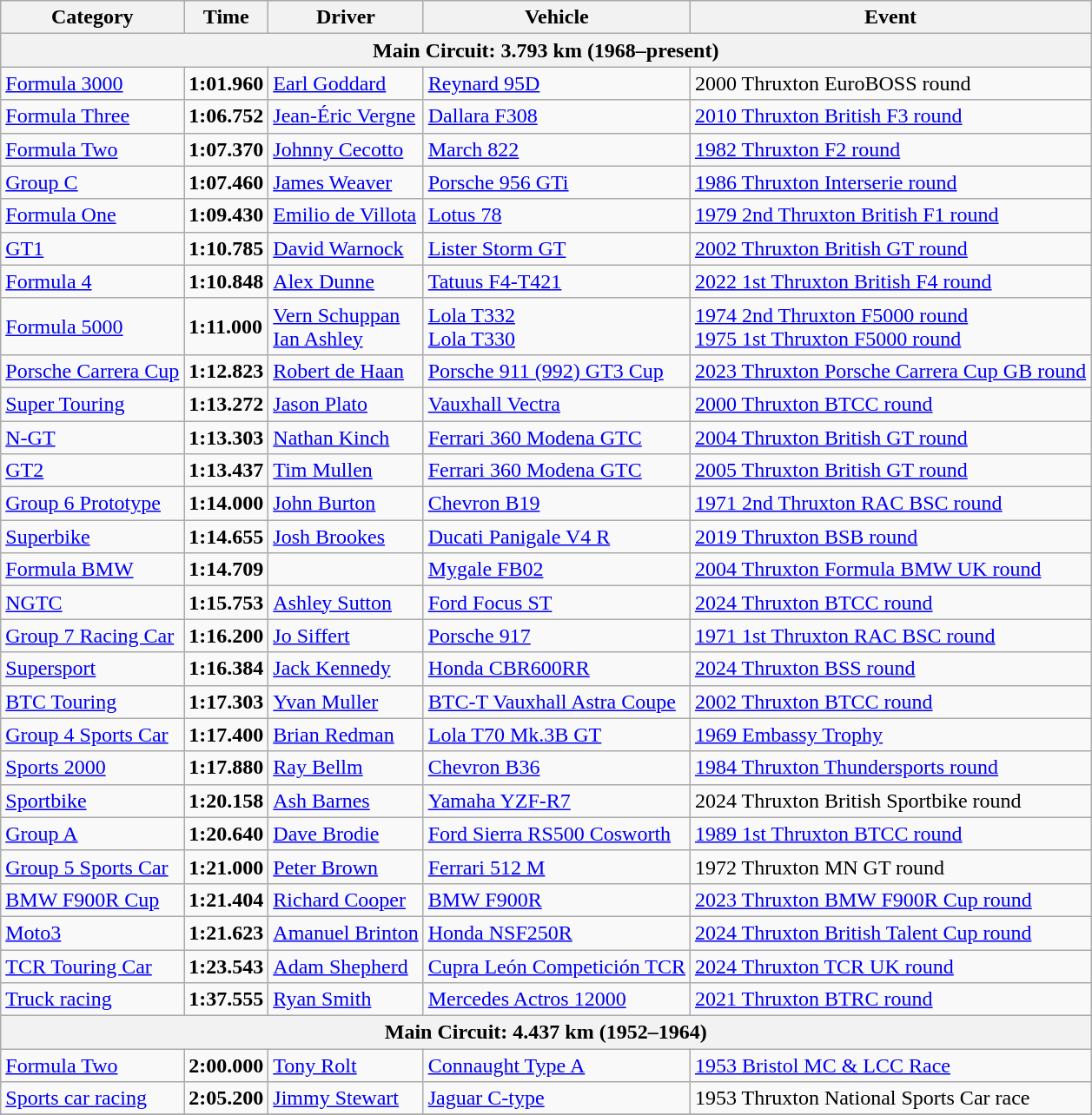<table class="wikitable">
<tr>
<th>Category</th>
<th>Time</th>
<th>Driver</th>
<th>Vehicle</th>
<th>Event</th>
</tr>
<tr>
<th colspan=5>Main Circuit: 3.793 km (1968–present)</th>
</tr>
<tr>
<td><a href='#'>Formula 3000</a></td>
<td><strong>1:01.960</strong></td>
<td><a href='#'>Earl Goddard</a></td>
<td><a href='#'>Reynard 95D</a></td>
<td>2000 Thruxton EuroBOSS round</td>
</tr>
<tr>
<td><a href='#'>Formula Three</a></td>
<td><strong>1:06.752</strong></td>
<td><a href='#'>Jean-Éric Vergne</a></td>
<td><a href='#'>Dallara F308</a></td>
<td><a href='#'>2010 Thruxton British F3 round</a></td>
</tr>
<tr>
<td><a href='#'>Formula Two</a></td>
<td><strong>1:07.370</strong></td>
<td><a href='#'>Johnny Cecotto</a></td>
<td><a href='#'>March 822</a></td>
<td><a href='#'>1982 Thruxton F2 round</a></td>
</tr>
<tr>
<td><a href='#'>Group C</a></td>
<td><strong>1:07.460</strong></td>
<td><a href='#'>James Weaver</a></td>
<td><a href='#'>Porsche 956 GTi</a></td>
<td><a href='#'>1986 Thruxton Interserie round</a></td>
</tr>
<tr>
<td><a href='#'>Formula One</a></td>
<td><strong>1:09.430</strong></td>
<td><a href='#'>Emilio de Villota</a></td>
<td><a href='#'>Lotus 78</a></td>
<td><a href='#'>1979 2nd Thruxton British F1 round</a></td>
</tr>
<tr>
<td><a href='#'>GT1</a></td>
<td><strong>1:10.785</strong></td>
<td><a href='#'>David Warnock</a></td>
<td><a href='#'>Lister Storm GT</a></td>
<td><a href='#'>2002 Thruxton British GT round</a></td>
</tr>
<tr>
<td><a href='#'>Formula 4</a></td>
<td><strong>1:10.848</strong></td>
<td><a href='#'>Alex Dunne</a></td>
<td><a href='#'>Tatuus F4-T421</a></td>
<td><a href='#'>2022 1st Thruxton British F4 round</a></td>
</tr>
<tr>
<td><a href='#'>Formula 5000</a></td>
<td><strong>1:11.000</strong></td>
<td><a href='#'>Vern Schuppan</a><br><a href='#'>Ian Ashley</a></td>
<td><a href='#'>Lola T332</a><br><a href='#'>Lola T330</a></td>
<td><a href='#'>1974 2nd Thruxton F5000 round</a><br><a href='#'>1975 1st Thruxton F5000 round</a></td>
</tr>
<tr>
<td><a href='#'>Porsche Carrera Cup</a></td>
<td><strong>1:12.823</strong></td>
<td><a href='#'>Robert de Haan</a></td>
<td><a href='#'>Porsche 911 (992) GT3 Cup</a></td>
<td><a href='#'>2023 Thruxton Porsche Carrera Cup GB round</a></td>
</tr>
<tr>
<td><a href='#'>Super Touring</a></td>
<td><strong>1:13.272</strong></td>
<td><a href='#'>Jason Plato</a></td>
<td><a href='#'>Vauxhall Vectra</a></td>
<td><a href='#'>2000 Thruxton BTCC round</a></td>
</tr>
<tr>
<td><a href='#'>N-GT</a></td>
<td><strong>1:13.303</strong></td>
<td><a href='#'>Nathan Kinch</a></td>
<td><a href='#'>Ferrari 360 Modena GTC</a></td>
<td><a href='#'>2004 Thruxton British GT round</a></td>
</tr>
<tr>
<td><a href='#'>GT2</a></td>
<td><strong>1:13.437</strong></td>
<td><a href='#'>Tim Mullen</a></td>
<td><a href='#'>Ferrari 360 Modena GTC</a></td>
<td><a href='#'>2005 Thruxton British GT round</a></td>
</tr>
<tr>
<td><a href='#'>Group 6 Prototype</a></td>
<td><strong>1:14.000</strong></td>
<td><a href='#'>John Burton</a></td>
<td><a href='#'>Chevron B19</a></td>
<td><a href='#'>1971 2nd Thruxton RAC BSC round</a></td>
</tr>
<tr>
<td><a href='#'>Superbike</a></td>
<td><strong>1:14.655</strong></td>
<td><a href='#'>Josh Brookes</a></td>
<td><a href='#'>Ducati Panigale V4 R</a></td>
<td><a href='#'>2019 Thruxton BSB round</a></td>
</tr>
<tr>
<td><a href='#'>Formula BMW</a></td>
<td><strong>1:14.709</strong></td>
<td></td>
<td><a href='#'>Mygale FB02</a></td>
<td><a href='#'>2004 Thruxton Formula BMW UK round</a></td>
</tr>
<tr>
<td><a href='#'>NGTC</a></td>
<td><strong>1:15.753</strong></td>
<td><a href='#'>Ashley Sutton</a></td>
<td><a href='#'>Ford Focus ST</a></td>
<td><a href='#'>2024 Thruxton BTCC round</a></td>
</tr>
<tr>
<td><a href='#'>Group 7 Racing Car</a></td>
<td><strong>1:16.200</strong></td>
<td><a href='#'>Jo Siffert</a></td>
<td><a href='#'>Porsche 917</a></td>
<td><a href='#'>1971 1st Thruxton RAC BSC round</a></td>
</tr>
<tr>
<td><a href='#'>Supersport</a></td>
<td><strong>1:16.384</strong></td>
<td><a href='#'>Jack Kennedy</a></td>
<td><a href='#'>Honda CBR600RR</a></td>
<td><a href='#'>2024 Thruxton BSS round</a></td>
</tr>
<tr>
<td><a href='#'>BTC Touring</a></td>
<td><strong>1:17.303</strong></td>
<td><a href='#'>Yvan Muller</a></td>
<td><a href='#'>BTC-T Vauxhall Astra Coupe</a></td>
<td><a href='#'>2002 Thruxton BTCC round</a></td>
</tr>
<tr>
<td><a href='#'>Group 4 Sports Car</a></td>
<td><strong>1:17.400</strong></td>
<td><a href='#'>Brian Redman</a></td>
<td><a href='#'>Lola T70 Mk.3B GT</a></td>
<td><a href='#'>1969 Embassy Trophy</a></td>
</tr>
<tr>
<td><a href='#'>Sports 2000</a></td>
<td><strong>1:17.880</strong></td>
<td><a href='#'>Ray Bellm</a></td>
<td><a href='#'>Chevron B36</a></td>
<td><a href='#'>1984 Thruxton Thundersports round</a></td>
</tr>
<tr>
<td><a href='#'>Sportbike</a></td>
<td><strong>1:20.158</strong></td>
<td><a href='#'>Ash Barnes</a></td>
<td><a href='#'>Yamaha YZF-R7</a></td>
<td>2024 Thruxton British Sportbike round</td>
</tr>
<tr>
<td><a href='#'>Group A</a></td>
<td><strong>1:20.640</strong></td>
<td><a href='#'>Dave Brodie</a></td>
<td><a href='#'>Ford Sierra RS500 Cosworth</a></td>
<td><a href='#'>1989 1st Thruxton BTCC round</a></td>
</tr>
<tr>
<td><a href='#'>Group 5 Sports Car</a></td>
<td><strong>1:21.000</strong></td>
<td><a href='#'>Peter Brown</a></td>
<td><a href='#'>Ferrari 512 M</a></td>
<td>1972 Thruxton MN GT round</td>
</tr>
<tr>
<td><a href='#'>BMW F900R Cup</a></td>
<td><strong>1:21.404</strong></td>
<td><a href='#'>Richard Cooper</a></td>
<td><a href='#'>BMW F900R</a></td>
<td><a href='#'>2023 Thruxton BMW F900R Cup round</a></td>
</tr>
<tr>
<td><a href='#'>Moto3</a></td>
<td><strong>1:21.623</strong></td>
<td><a href='#'>Amanuel Brinton</a></td>
<td><a href='#'>Honda NSF250R</a></td>
<td><a href='#'>2024 Thruxton British Talent Cup round</a></td>
</tr>
<tr>
<td><a href='#'>TCR Touring Car</a></td>
<td><strong>1:23.543</strong></td>
<td><a href='#'>Adam Shepherd</a></td>
<td><a href='#'>Cupra León Competición TCR</a></td>
<td><a href='#'>2024 Thruxton TCR UK round</a></td>
</tr>
<tr>
<td><a href='#'>Truck racing</a></td>
<td><strong>1:37.555</strong></td>
<td><a href='#'>Ryan Smith</a></td>
<td><a href='#'>Mercedes Actros 12000</a></td>
<td><a href='#'>2021 Thruxton BTRC round</a></td>
</tr>
<tr>
<th colspan=5>Main Circuit: 4.437 km (1952–1964)</th>
</tr>
<tr>
<td><a href='#'>Formula Two</a></td>
<td><strong>2:00.000</strong></td>
<td><a href='#'>Tony Rolt</a></td>
<td><a href='#'>Connaught Type A</a></td>
<td><a href='#'>1953 Bristol MC & LCC Race</a></td>
</tr>
<tr>
<td><a href='#'>Sports car racing</a></td>
<td><strong>2:05.200</strong></td>
<td><a href='#'>Jimmy Stewart</a></td>
<td><a href='#'>Jaguar C-type</a></td>
<td>1953 Thruxton National Sports Car race</td>
</tr>
<tr>
</tr>
</table>
